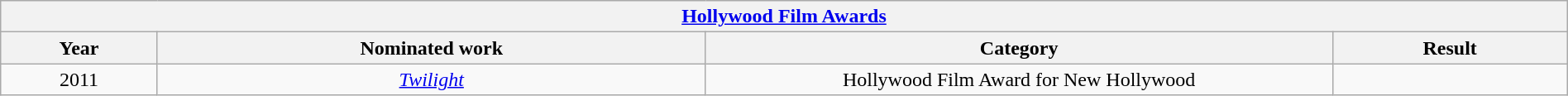<table width="100%" class="wikitable">
<tr>
<th colspan="4" align="center"><strong><a href='#'>Hollywood Film Awards</a></strong></th>
</tr>
<tr>
<th width="10%">Year</th>
<th width="35%">Nominated work</th>
<th width="40%">Category</th>
<th width="15%">Result</th>
</tr>
<tr>
<td rowspan=2 style="text-align:center;">2011</td>
<td rowspan=2 style="text-align:center;"><em><a href='#'>Twilight</a></em></td>
<td rowspan=2 style="text-align:center;">Hollywood Film Award for New Hollywood</td>
<td></td>
</tr>
</table>
